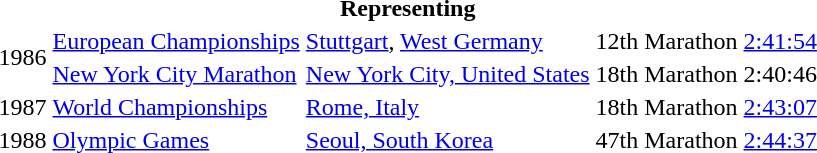<table>
<tr>
<th colspan="6">Representing </th>
</tr>
<tr>
<td rowspan=2>1986</td>
<td><a href='#'>European Championships</a></td>
<td><a href='#'>Stuttgart</a>, <a href='#'>West Germany</a></td>
<td>12th</td>
<td>Marathon</td>
<td><a href='#'>2:41:54</a></td>
</tr>
<tr>
<td><a href='#'>New York City Marathon</a></td>
<td><a href='#'>New York City, United States</a></td>
<td>18th</td>
<td>Marathon</td>
<td>2:40:46</td>
</tr>
<tr>
<td>1987</td>
<td><a href='#'>World Championships</a></td>
<td><a href='#'>Rome, Italy</a></td>
<td>18th</td>
<td>Marathon</td>
<td><a href='#'>2:43:07</a></td>
</tr>
<tr>
<td>1988</td>
<td><a href='#'>Olympic Games</a></td>
<td><a href='#'>Seoul, South Korea</a></td>
<td>47th</td>
<td>Marathon</td>
<td><a href='#'>2:44:37</a></td>
</tr>
</table>
